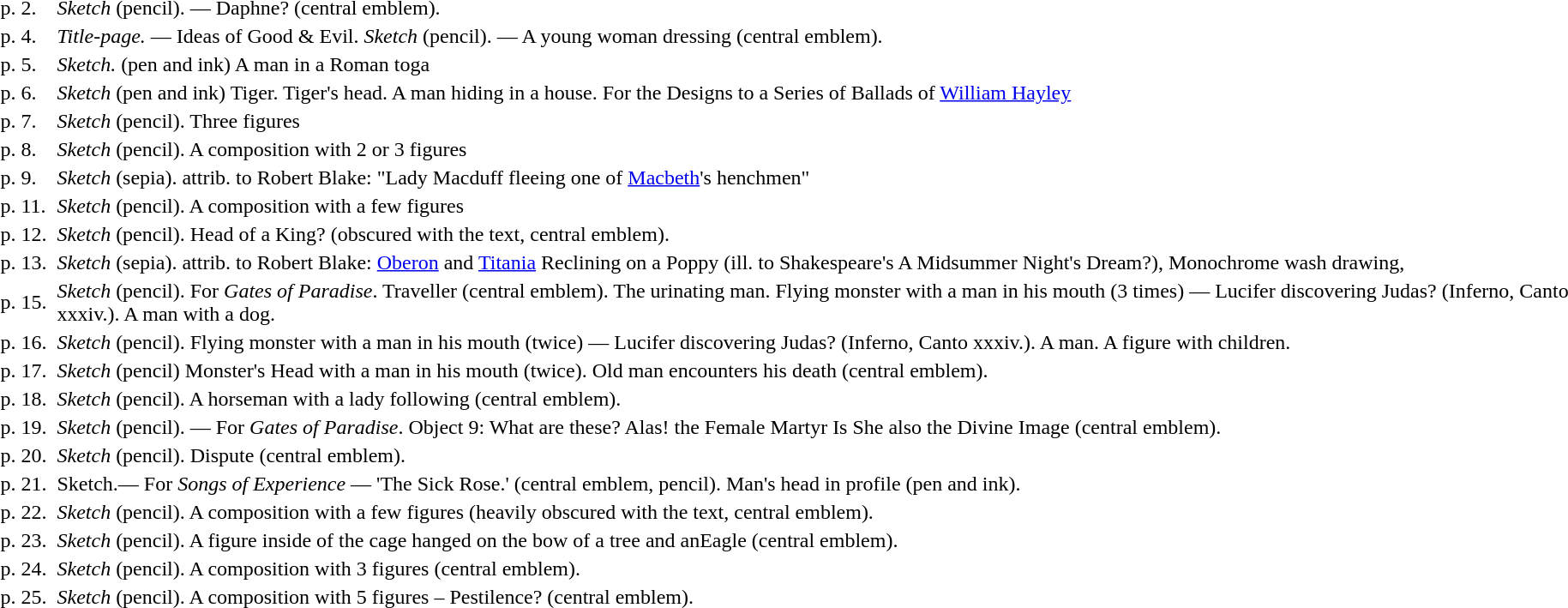<table>
<tr>
<td>p. 2. </td>
<td><em>Sketch</em> (pencil). — Daphne? (central emblem).</td>
</tr>
<tr>
<td>p. 4.</td>
<td><em>Title-page.</em> — Ideas of Good & Evil. <em>Sketch</em> (pencil). — A young woman dressing (central emblem).</td>
</tr>
<tr>
<td>p. 5.</td>
<td><em>Sketch.</em> (pen and ink) A man in a Roman toga</td>
</tr>
<tr>
<td>p. 6.</td>
<td><em>Sketch</em> (pen and ink) Tiger. Tiger's head. A man hiding in a house. For the Designs to a Series of Ballads of <a href='#'>William Hayley</a></td>
</tr>
<tr>
<td>p. 7.</td>
<td><em>Sketch</em> (pencil). Three figures</td>
</tr>
<tr>
<td>p. 8.</td>
<td><em>Sketch</em> (pencil). A composition with 2 or 3 figures</td>
</tr>
<tr>
<td>p. 9.</td>
<td><em>Sketch</em> (sepia). attrib. to Robert Blake: "Lady Macduff fleeing one of <a href='#'>Macbeth</a>'s henchmen"</td>
</tr>
<tr>
<td>p. 11. </td>
<td><em>Sketch</em> (pencil).  A composition with a few figures</td>
</tr>
<tr>
<td>p. 12. </td>
<td><em>Sketch</em> (pencil). Head of a King? (obscured with the text, central emblem).</td>
</tr>
<tr>
<td>p. 13. </td>
<td><em>Sketch</em> (sepia). attrib. to Robert Blake: <a href='#'>Oberon</a> and <a href='#'>Titania</a> Reclining on a Poppy (ill. to Shakespeare's A Midsummer Night's Dream?), Monochrome wash drawing,</td>
</tr>
<tr>
<td>p. 15.</td>
<td><em>Sketch</em> (pencil). For <em>Gates of Paradise</em>. Traveller (central emblem). The urinating man. Flying monster with a man in his mouth (3 times) — Lucifer discovering Judas? (Inferno, Canto xxxiv.). A man with a dog.</td>
</tr>
<tr>
<td>p. 16.</td>
<td><em>Sketch</em> (pencil). Flying monster with a man in his mouth (twice) — Lucifer discovering Judas? (Inferno, Canto xxxiv.). A man. A figure with children.</td>
</tr>
<tr>
<td>p. 17.</td>
<td><em>Sketch</em> (pencil) Monster's Head with a man in his mouth (twice). Old man encounters his death (central emblem).</td>
</tr>
<tr>
<td>p. 18.</td>
<td><em>Sketch</em> (pencil). A horseman with a lady following (central emblem).</td>
</tr>
<tr>
<td>p. 19.</td>
<td><em>Sketch</em> (pencil). — For <em>Gates of Paradise</em>. Object 9: What are these? Alas! the Female Martyr Is She also the Divine Image (central emblem).</td>
</tr>
<tr>
<td>p. 20.</td>
<td><em>Sketch</em> (pencil). Dispute (central emblem).</td>
</tr>
<tr>
<td>p. 21.</td>
<td>Sketch.— For <em>Songs of Experience</em> — 'The Sick Rose.' (central emblem, pencil). Man's head in profile (pen and ink).</td>
</tr>
<tr>
<td>p. 22.</td>
<td><em>Sketch</em> (pencil). A composition with a few figures (heavily obscured with the text, central emblem).</td>
</tr>
<tr>
<td>p. 23. </td>
<td><em>Sketch</em> (pencil). A figure inside of the cage hanged on the bow of a tree and anEagle (central emblem).</td>
</tr>
<tr>
<td>p. 24. </td>
<td><em>Sketch</em> (pencil). A composition with 3 figures (central emblem).</td>
</tr>
<tr>
<td>p. 25. </td>
<td><em>Sketch</em> (pencil). A composition with 5 figures – Pestilence? (central emblem).</td>
</tr>
<tr>
</tr>
</table>
